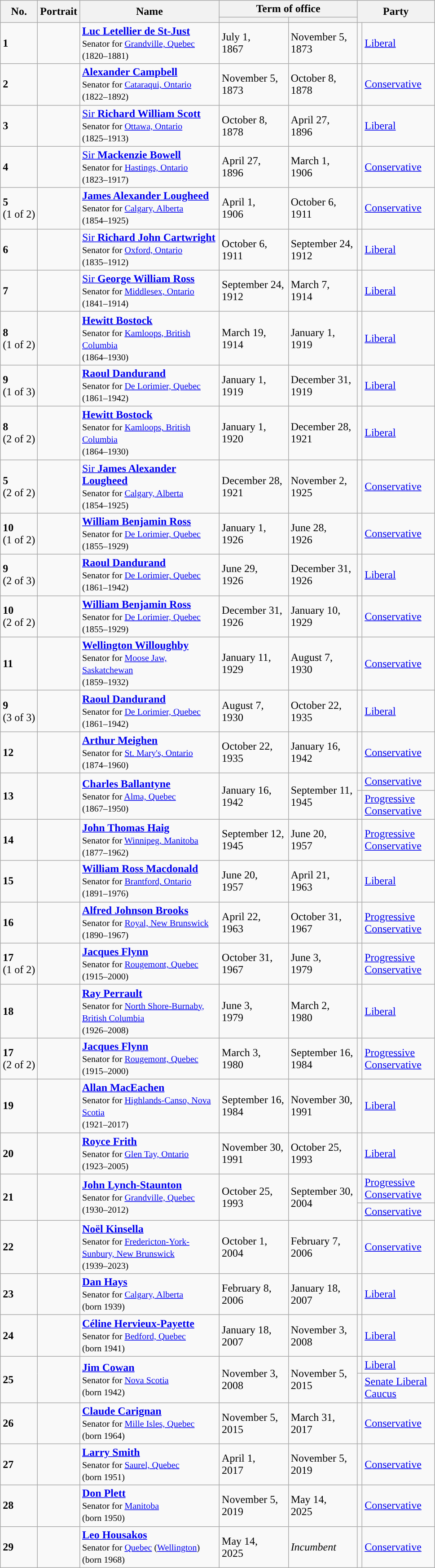<table class="wikitable sortable sticky-header-multi" style=text-align:left" style="margin:1em auto;">
<tr>
<th rowspan="2">No.</th>
<th rowspan="2">Portrait</th>
<th rowspan="2" width="200px">Name<br></th>
<th colspan="2">Term of office</th>
<th colspan="2" rowspan="2">Party</th>
</tr>
<tr>
<th width="95"></th>
<th width="95"></th>
</tr>
<tr>
<td><strong>1</strong></td>
<td></td>
<td><strong><a href='#'>Luc Letellier de St-Just</a></strong><br><small>Senator for <a href='#'>Grandville, Quebec</a></small><br><small>(1820–1881)</small></td>
<td>July 1,<br>1867</td>
<td>November 5,<br>1873</td>
<td style="background:"></td>
<td width="100px"><a href='#'>Liberal</a></td>
</tr>
<tr>
<td><strong>2</strong></td>
<td></td>
<td><strong><a href='#'>Alexander Campbell</a></strong><br><small>Senator for <a href='#'>Cataraqui, Ontario</a></small><br><small>(1822–1892)</small></td>
<td>November 5,<br>1873</td>
<td>October 8,<br>1878</td>
<td style="background:"></td>
<td><a href='#'>Conservative</a></td>
</tr>
<tr>
<td><strong>3</strong></td>
<td></td>
<td><a href='#'>Sir <strong>Richard William Scott</strong></a><br><small>Senator for <a href='#'>Ottawa, Ontario</a></small><br><small>(1825–1913)</small></td>
<td>October 8,<br>1878</td>
<td>April 27,<br>1896</td>
<td style="background:"></td>
<td><a href='#'>Liberal</a></td>
</tr>
<tr>
<td><strong>4</strong></td>
<td></td>
<td><a href='#'>Sir <strong>Mackenzie Bowell</strong></a><br><small>Senator for <a href='#'>Hastings, Ontario</a></small><br><small>(1823–1917)</small></td>
<td>April 27,<br>1896</td>
<td>March 1,<br>1906</td>
<td style="background:"></td>
<td><a href='#'>Conservative</a></td>
</tr>
<tr>
<td><strong>5</strong><br>(1 of 2)</td>
<td></td>
<td><strong><a href='#'>James Alexander Lougheed</a></strong><br><small>Senator for <a href='#'>Calgary, Alberta</a></small><br><small>(1854–1925)</small></td>
<td>April 1,<br>1906</td>
<td>October 6,<br>1911</td>
<td style="background:"></td>
<td><a href='#'>Conservative</a></td>
</tr>
<tr>
<td><strong>6</strong></td>
<td></td>
<td><a href='#'>Sir <strong>Richard John Cartwright</strong></a><br><small>Senator for <a href='#'>Oxford, Ontario</a></small><br><small>(1835–1912)</small></td>
<td>October 6,<br>1911</td>
<td>September 24,<br>1912</td>
<td style="background:"></td>
<td><a href='#'>Liberal</a></td>
</tr>
<tr>
<td><strong>7</strong></td>
<td></td>
<td><a href='#'>Sir <strong>George William Ross</strong></a><br><small>Senator for <a href='#'>Middlesex, Ontario</a></small><br><small>(1841–1914)</small></td>
<td>September 24,<br>1912</td>
<td>March 7,<br>1914</td>
<td style="background:"></td>
<td><a href='#'>Liberal</a></td>
</tr>
<tr>
<td><strong>8</strong><br>(1 of 2)</td>
<td></td>
<td><strong><a href='#'>Hewitt Bostock</a></strong><br><small>Senator for <a href='#'>Kamloops, British Columbia</a></small><br><small>(1864–1930)</small></td>
<td>March 19,<br>1914</td>
<td>January 1,<br>1919</td>
<td style="background:"></td>
<td><a href='#'>Liberal</a></td>
</tr>
<tr>
<td><strong>9</strong><br>(1 of 3)</td>
<td></td>
<td><strong><a href='#'>Raoul Dandurand</a></strong><br><small>Senator for <a href='#'>De Lorimier, Quebec</a></small><br><small>(1861–1942)</small></td>
<td>January 1,<br>1919</td>
<td>December 31,<br>1919</td>
<td style="background:"></td>
<td><a href='#'>Liberal</a></td>
</tr>
<tr>
<td><strong>8</strong><br>(2 of 2)</td>
<td></td>
<td><strong><a href='#'>Hewitt Bostock</a></strong><br><small>Senator for <a href='#'>Kamloops, British Columbia</a></small><br><small>(1864–1930)</small></td>
<td>January 1,<br>1920</td>
<td>December 28,<br>1921</td>
<td style="background:"></td>
<td><a href='#'>Liberal</a></td>
</tr>
<tr>
<td><strong>5</strong><br>(2 of 2)</td>
<td></td>
<td><a href='#'>Sir <strong>James Alexander Lougheed</strong></a><br><small>Senator for <a href='#'>Calgary, Alberta</a></small><br><small>(1854–1925)</small></td>
<td>December 28,<br>1921</td>
<td>November 2,<br>1925</td>
<td style="background:"></td>
<td><a href='#'>Conservative</a></td>
</tr>
<tr>
<td><strong>10</strong><br>(1 of 2)</td>
<td></td>
<td><strong><a href='#'>William Benjamin Ross</a></strong><br><small>Senator for <a href='#'>De Lorimier, Quebec</a></small><br><small>(1855–1929)</small></td>
<td>January 1,<br>1926</td>
<td>June 28,<br>1926</td>
<td style="background:"></td>
<td><a href='#'>Conservative</a></td>
</tr>
<tr>
<td><strong>9</strong><br>(2 of 3)</td>
<td></td>
<td><strong><a href='#'>Raoul Dandurand</a></strong><br><small>Senator for <a href='#'>De Lorimier, Quebec</a></small><br><small>(1861–1942)</small></td>
<td>June 29,<br>1926</td>
<td>December 31,<br>1926</td>
<td style="background:"></td>
<td><a href='#'>Liberal</a></td>
</tr>
<tr>
<td><strong>10</strong><br>(2 of 2)</td>
<td></td>
<td><strong><a href='#'>William Benjamin Ross</a></strong><br><small>Senator for <a href='#'>De Lorimier, Quebec</a></small><br><small>(1855–1929)</small></td>
<td>December 31,<br>1926</td>
<td>January 10,<br>1929</td>
<td style="background:"></td>
<td><a href='#'>Conservative</a></td>
</tr>
<tr>
<td><strong>11</strong></td>
<td></td>
<td><strong><a href='#'>Wellington Willoughby</a></strong><br><small>Senator for <a href='#'>Moose Jaw, Saskatchewan</a></small><br><small>(1859–1932)</small></td>
<td>January 11,<br>1929</td>
<td>August 7,<br>1930</td>
<td style="background:"></td>
<td><a href='#'>Conservative</a></td>
</tr>
<tr>
<td><strong>9</strong><br>(3 of 3)</td>
<td></td>
<td><strong><a href='#'>Raoul Dandurand</a></strong><br><small>Senator for <a href='#'>De Lorimier, Quebec</a></small><br><small>(1861–1942)</small></td>
<td>August 7,<br>1930</td>
<td>October 22,<br>1935</td>
<td style="background:"></td>
<td><a href='#'>Liberal</a></td>
</tr>
<tr>
<td><strong>12</strong></td>
<td></td>
<td><strong><a href='#'>Arthur Meighen</a></strong><br><small>Senator for <a href='#'>St. Mary's, Ontario</a></small><br><small>(1874–1960)</small></td>
<td>October 22,<br>1935</td>
<td>January 16,<br>1942</td>
<td style="background:"></td>
<td><a href='#'>Conservative</a></td>
</tr>
<tr>
<td rowspan="2"><strong>13</strong></td>
<td rowspan="2"></td>
<td rowspan="2"><strong><a href='#'>Charles Ballantyne</a></strong><br><small>Senator for <a href='#'>Alma, Quebec</a></small><br><small>(1867–1950)</small></td>
<td rowspan="2">January 16,<br>1942</td>
<td rowspan="2">September 11,<br>1945</td>
<td style="background:"></td>
<td><a href='#'>Conservative</a></td>
</tr>
<tr>
<td style="background:"></td>
<td><a href='#'>Progressive Conservative</a></td>
</tr>
<tr>
<td><strong>14</strong></td>
<td></td>
<td><strong><a href='#'>John Thomas Haig</a></strong><br><small>Senator for <a href='#'>Winnipeg, Manitoba</a></small><br><small>(1877–1962)</small></td>
<td>September 12,<br>1945</td>
<td>June 20,<br>1957</td>
<td style="background:"></td>
<td><a href='#'>Progressive Conservative</a></td>
</tr>
<tr>
<td><strong>15</strong></td>
<td></td>
<td><strong><a href='#'>William Ross Macdonald</a></strong><br><small>Senator for <a href='#'>Brantford, Ontario</a></small><br><small>(1891–1976)</small></td>
<td>June 20,<br>1957</td>
<td>April 21,<br>1963</td>
<td style="background:"></td>
<td><a href='#'>Liberal</a></td>
</tr>
<tr>
<td><strong>16</strong></td>
<td></td>
<td><strong><a href='#'>Alfred Johnson Brooks</a></strong><br><small>Senator for <a href='#'>Royal, New Brunswick</a></small><br><small>(1890–1967)</small></td>
<td>April 22,<br>1963</td>
<td>October 31,<br>1967</td>
<td style="background:"></td>
<td><a href='#'>Progressive Conservative</a></td>
</tr>
<tr>
<td><strong>17</strong><br>(1 of 2)</td>
<td></td>
<td><strong><a href='#'>Jacques Flynn</a></strong><br><small>Senator for <a href='#'>Rougemont, Quebec</a></small><br><small>(1915–2000)</small></td>
<td>October 31,<br>1967</td>
<td>June 3,<br>1979</td>
<td style="background:"></td>
<td><a href='#'>Progressive Conservative</a></td>
</tr>
<tr>
<td><strong>18</strong></td>
<td></td>
<td><strong><a href='#'>Ray Perrault</a></strong><br><small>Senator for <a href='#'>North Shore-Burnaby, British Columbia</a></small><br><small>(1926–2008)</small></td>
<td>June 3,<br>1979</td>
<td>March 2,<br>1980</td>
<td style="background:"></td>
<td><a href='#'>Liberal</a></td>
</tr>
<tr>
<td><strong>17</strong><br>(2 of 2)</td>
<td></td>
<td><strong><a href='#'>Jacques Flynn</a></strong><br><small>Senator for <a href='#'>Rougemont, Quebec</a></small><br><small>(1915–2000)</small></td>
<td>March 3,<br>1980</td>
<td>September 16,<br>1984</td>
<td style="background:"></td>
<td><a href='#'>Progressive Conservative</a></td>
</tr>
<tr>
<td><strong>19</strong></td>
<td></td>
<td><strong><a href='#'>Allan MacEachen</a></strong><br><small>Senator for <a href='#'>Highlands-Canso, Nova Scotia</a></small><br><small>(1921–2017)</small></td>
<td>September 16,<br>1984</td>
<td>November 30,<br>1991</td>
<td style="background:"></td>
<td><a href='#'>Liberal</a></td>
</tr>
<tr>
<td><strong>20</strong></td>
<td></td>
<td><strong><a href='#'>Royce Frith</a></strong><br><small>Senator for <a href='#'>Glen Tay, Ontario</a></small><br><small>(1923–2005)</small></td>
<td>November 30,<br>1991</td>
<td>October 25,<br>1993</td>
<td style="background:"></td>
<td><a href='#'>Liberal</a></td>
</tr>
<tr>
<td rowspan="2"><strong>21</strong></td>
<td rowspan="2"></td>
<td rowspan="2"><strong><a href='#'>John Lynch-Staunton</a></strong><br><small>Senator for <a href='#'>Grandville, Quebec</a></small><br><small>(1930–2012)</small></td>
<td rowspan="2">October 25,<br>1993</td>
<td rowspan="2">September 30,<br>2004</td>
<td style="background:"></td>
<td><a href='#'>Progressive Conservative</a></td>
</tr>
<tr>
<td style="background:"></td>
<td><a href='#'>Conservative</a></td>
</tr>
<tr>
<td><strong>22</strong></td>
<td></td>
<td><strong><a href='#'>Noël Kinsella</a></strong><br><small>Senator for <a href='#'>Fredericton-York-Sunbury, New Brunswick</a></small><br><small>(1939–2023)</small></td>
<td>October 1,<br>2004</td>
<td>February 7,<br>2006</td>
<td style="background:"></td>
<td><a href='#'>Conservative</a></td>
</tr>
<tr>
<td><strong>23</strong></td>
<td></td>
<td><strong><a href='#'>Dan Hays</a></strong><br><small>Senator for <a href='#'>Calgary, Alberta</a></small><br><small>(born 1939)</small></td>
<td>February 8,<br>2006</td>
<td>January 18,<br>2007</td>
<td style="background:"></td>
<td><a href='#'>Liberal</a></td>
</tr>
<tr>
<td><strong>24</strong></td>
<td></td>
<td><strong><a href='#'>Céline Hervieux-Payette</a></strong><br><small>Senator for <a href='#'>Bedford, Quebec</a></small><br><small>(born 1941)</small></td>
<td>January 18,<br>2007</td>
<td>November 3,<br>2008</td>
<td style="background:"></td>
<td><a href='#'>Liberal</a></td>
</tr>
<tr>
<td rowspan="2"><strong>25</strong></td>
<td rowspan="2"></td>
<td rowspan="2"><strong><a href='#'>Jim Cowan</a></strong><br><small>Senator for <a href='#'>Nova Scotia</a></small><br><small>(born 1942)</small></td>
<td rowspan="2">November 3,<br>2008</td>
<td rowspan="2">November 5,<br>2015</td>
<td style="background:"></td>
<td><a href='#'>Liberal</a></td>
</tr>
<tr>
<td style="background:"></td>
<td><a href='#'>Senate Liberal Caucus</a></td>
</tr>
<tr>
<td><strong>26</strong></td>
<td></td>
<td><strong><a href='#'>Claude Carignan</a></strong><br><small>Senator for <a href='#'>Mille Isles, Quebec</a></small><br><small>(born 1964)</small></td>
<td>November 5,<br>2015</td>
<td>March 31,<br>2017</td>
<td style="background:"></td>
<td><a href='#'>Conservative</a></td>
</tr>
<tr>
<td><strong>27</strong></td>
<td></td>
<td><a href='#'><strong>Larry Smith</strong></a><br><small>Senator for <a href='#'>Saurel, Quebec</a></small><br><small>(born 1951)</small></td>
<td>April 1,<br>2017</td>
<td>November 5,<br>2019</td>
<td style="background:"></td>
<td><a href='#'>Conservative</a></td>
</tr>
<tr>
<td><strong>28</strong></td>
<td></td>
<td><strong><a href='#'>Don Plett</a></strong><br><small>Senator for <a href='#'>Manitoba</a></small><br><small>(born 1950)</small></td>
<td>November 5,<br>2019</td>
<td>May 14,<br>2025</td>
<td style="background:"></td>
<td><a href='#'>Conservative</a></td>
</tr>
<tr>
<td><strong>29</strong></td>
<td></td>
<td><strong><a href='#'>Leo Housakos</a></strong><br><small>Senator for <a href='#'>Quebec</a> (<a href='#'>Wellington</a>)</small><br><small>(born 1968)</small></td>
<td>May 14,<br>2025</td>
<td><em>Incumbent</em></td>
<td style="background:"></td>
<td><a href='#'>Conservative</a></td>
</tr>
</table>
